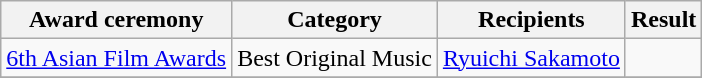<table class="wikitable sortable">
<tr>
<th>Award ceremony</th>
<th>Category</th>
<th>Recipients</th>
<th>Result</th>
</tr>
<tr>
<td rowspan="1"><a href='#'>6th Asian Film Awards</a></td>
<td>Best Original Music</td>
<td><a href='#'>Ryuichi Sakamoto</a></td>
<td></td>
</tr>
<tr>
</tr>
</table>
